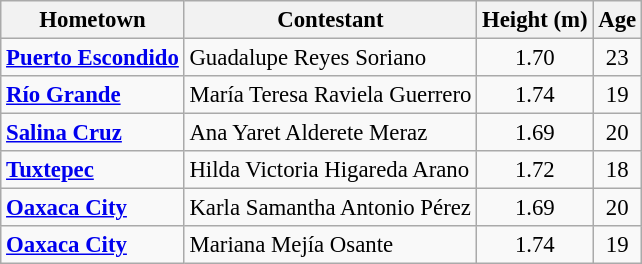<table class="wikitable sortable" style="font-size: 95%;">
<tr>
<th>Hometown</th>
<th>Contestant</th>
<th>Height (m)</th>
<th>Age</th>
</tr>
<tr>
<td><strong><a href='#'>Puerto Escondido</a></strong></td>
<td>Guadalupe Reyes Soriano</td>
<td align="center">1.70</td>
<td align="center">23</td>
</tr>
<tr>
<td><strong><a href='#'>Río Grande</a></strong></td>
<td>María Teresa Raviela Guerrero</td>
<td align="center">1.74</td>
<td align="center">19</td>
</tr>
<tr>
<td><strong><a href='#'>Salina Cruz</a></strong></td>
<td>Ana Yaret Alderete Meraz</td>
<td align="center">1.69</td>
<td align="center">20</td>
</tr>
<tr>
<td><strong><a href='#'>Tuxtepec</a></strong></td>
<td>Hilda Victoria Higareda Arano</td>
<td align="center">1.72</td>
<td align="center">18</td>
</tr>
<tr>
<td><strong><a href='#'>Oaxaca City</a></strong></td>
<td>Karla Samantha Antonio Pérez</td>
<td align="center">1.69</td>
<td align="center">20</td>
</tr>
<tr>
<td><strong><a href='#'>Oaxaca City</a></strong></td>
<td>Mariana Mejía Osante</td>
<td align="center">1.74</td>
<td align="center">19</td>
</tr>
</table>
